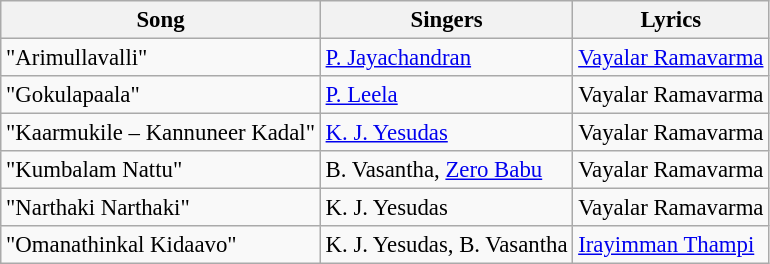<table class="wikitable" style="font-size:95%;">
<tr>
<th>Song</th>
<th>Singers</th>
<th>Lyrics</th>
</tr>
<tr>
<td>"Arimullavalli"</td>
<td><a href='#'>P. Jayachandran</a></td>
<td><a href='#'>Vayalar Ramavarma</a></td>
</tr>
<tr>
<td>"Gokulapaala"</td>
<td><a href='#'>P. Leela</a></td>
<td>Vayalar Ramavarma</td>
</tr>
<tr>
<td>"Kaarmukile – Kannuneer Kadal"</td>
<td><a href='#'>K. J. Yesudas</a></td>
<td>Vayalar Ramavarma</td>
</tr>
<tr>
<td>"Kumbalam Nattu"</td>
<td>B. Vasantha, <a href='#'>Zero Babu</a></td>
<td>Vayalar Ramavarma</td>
</tr>
<tr>
<td>"Narthaki Narthaki"</td>
<td>K. J. Yesudas</td>
<td>Vayalar Ramavarma</td>
</tr>
<tr>
<td>"Omanathinkal Kidaavo"</td>
<td>K. J. Yesudas, B. Vasantha</td>
<td><a href='#'>Irayimman Thampi</a></td>
</tr>
</table>
